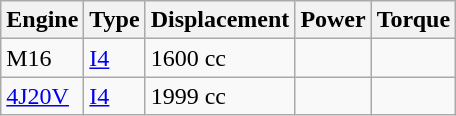<table class="wikitable">
<tr>
<th>Engine</th>
<th>Type</th>
<th>Displacement</th>
<th>Power</th>
<th>Torque</th>
</tr>
<tr>
<td>M16</td>
<td><a href='#'>I4</a></td>
<td>1600 cc</td>
<td></td>
<td></td>
</tr>
<tr>
<td><a href='#'>4J20V</a></td>
<td><a href='#'>I4</a></td>
<td>1999 cc</td>
<td></td>
<td></td>
</tr>
</table>
